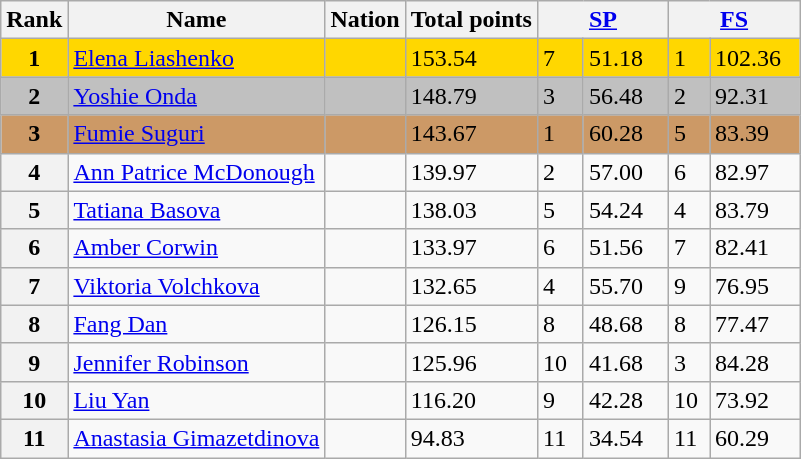<table class="wikitable">
<tr>
<th>Rank</th>
<th>Name</th>
<th>Nation</th>
<th>Total points</th>
<th colspan="2" width="80px"><a href='#'>SP</a></th>
<th colspan="2" width="80px"><a href='#'>FS</a></th>
</tr>
<tr bgcolor="gold">
<td align="center"><strong>1</strong></td>
<td><a href='#'>Elena Liashenko</a></td>
<td></td>
<td>153.54</td>
<td>7</td>
<td>51.18</td>
<td>1</td>
<td>102.36</td>
</tr>
<tr bgcolor="silver">
<td align="center"><strong>2</strong></td>
<td><a href='#'>Yoshie Onda</a></td>
<td></td>
<td>148.79</td>
<td>3</td>
<td>56.48</td>
<td>2</td>
<td>92.31</td>
</tr>
<tr bgcolor="cc9966">
<td align="center"><strong>3</strong></td>
<td><a href='#'>Fumie Suguri</a></td>
<td></td>
<td>143.67</td>
<td>1</td>
<td>60.28</td>
<td>5</td>
<td>83.39</td>
</tr>
<tr>
<th>4</th>
<td><a href='#'>Ann Patrice McDonough</a></td>
<td></td>
<td>139.97</td>
<td>2</td>
<td>57.00</td>
<td>6</td>
<td>82.97</td>
</tr>
<tr>
<th>5</th>
<td><a href='#'>Tatiana Basova</a></td>
<td></td>
<td>138.03</td>
<td>5</td>
<td>54.24</td>
<td>4</td>
<td>83.79</td>
</tr>
<tr>
<th>6</th>
<td><a href='#'>Amber Corwin</a></td>
<td></td>
<td>133.97</td>
<td>6</td>
<td>51.56</td>
<td>7</td>
<td>82.41</td>
</tr>
<tr>
<th>7</th>
<td><a href='#'>Viktoria Volchkova</a></td>
<td></td>
<td>132.65</td>
<td>4</td>
<td>55.70</td>
<td>9</td>
<td>76.95</td>
</tr>
<tr>
<th>8</th>
<td><a href='#'>Fang Dan</a></td>
<td></td>
<td>126.15</td>
<td>8</td>
<td>48.68</td>
<td>8</td>
<td>77.47</td>
</tr>
<tr>
<th>9</th>
<td><a href='#'>Jennifer Robinson</a></td>
<td></td>
<td>125.96</td>
<td>10</td>
<td>41.68</td>
<td>3</td>
<td>84.28</td>
</tr>
<tr>
<th>10</th>
<td><a href='#'>Liu Yan</a></td>
<td></td>
<td>116.20</td>
<td>9</td>
<td>42.28</td>
<td>10</td>
<td>73.92</td>
</tr>
<tr>
<th>11</th>
<td><a href='#'>Anastasia Gimazetdinova</a></td>
<td></td>
<td>94.83</td>
<td>11</td>
<td>34.54</td>
<td>11</td>
<td>60.29</td>
</tr>
</table>
